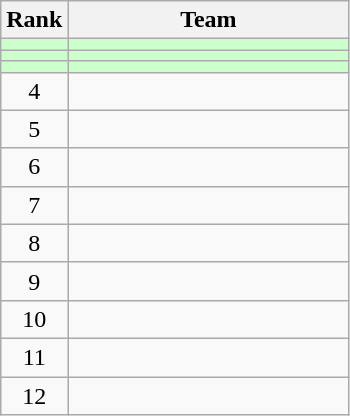<table class=wikitable style="text-align:center;">
<tr>
<th>Rank</th>
<th width=180>Team</th>
</tr>
<tr bgcolor=#CCFFCC>
<td></td>
<td align=left></td>
</tr>
<tr bgcolor=#CCFFCC>
<td></td>
<td align=left></td>
</tr>
<tr bgcolor=#CCFFCC>
<td></td>
<td align=left></td>
</tr>
<tr>
<td>4</td>
<td align=left></td>
</tr>
<tr>
<td>5</td>
<td align=left></td>
</tr>
<tr>
<td>6</td>
<td align=left></td>
</tr>
<tr>
<td>7</td>
<td align=left></td>
</tr>
<tr>
<td>8</td>
<td align=left></td>
</tr>
<tr>
<td>9</td>
<td align=left></td>
</tr>
<tr>
<td>10</td>
<td align=left></td>
</tr>
<tr>
<td>11</td>
<td align=left></td>
</tr>
<tr>
<td>12</td>
<td align=left></td>
</tr>
</table>
